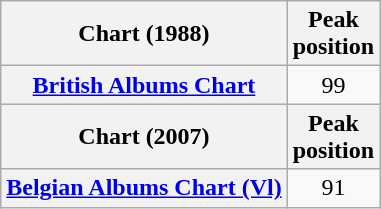<table class="wikitable sortable plainrowheaders" style="text-align:left">
<tr>
<th scope="col">Chart (1988)</th>
<th scope="col">Peak<br>position</th>
</tr>
<tr>
<th scope="row"><a href='#'>British Albums Chart</a></th>
<td style="text-align:center">99</td>
</tr>
<tr>
<th scope="col">Chart (2007)</th>
<th scope="col">Peak<br>position</th>
</tr>
<tr>
<th scope="row"><a href='#'>Belgian Albums Chart (Vl)</a></th>
<td style="text-align:center">91</td>
</tr>
</table>
